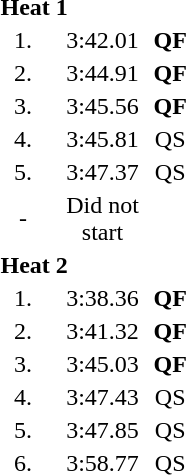<table style="text-align:center">
<tr>
<td colspan=4 align=left><strong>Heat 1</strong></td>
</tr>
<tr>
<td width=30>1.</td>
<td align=left></td>
<td width=60>3:42.01</td>
<td><strong>QF</strong></td>
</tr>
<tr>
<td>2.</td>
<td align=left></td>
<td>3:44.91</td>
<td><strong>QF</strong></td>
</tr>
<tr>
<td>3.</td>
<td align=left></td>
<td>3:45.56</td>
<td><strong>QF</strong></td>
</tr>
<tr>
<td>4.</td>
<td align=left></td>
<td>3:45.81</td>
<td>QS</td>
</tr>
<tr>
<td>5.</td>
<td align=left></td>
<td>3:47.37</td>
<td>QS</td>
</tr>
<tr>
<td>-</td>
<td align=left></td>
<td>Did not start</td>
<td></td>
</tr>
<tr>
<td colspan=4 align=left><strong>Heat 2</strong></td>
</tr>
<tr>
<td>1.</td>
<td align=left></td>
<td>3:38.36</td>
<td><strong>QF</strong></td>
</tr>
<tr>
<td>2.</td>
<td align=left></td>
<td>3:41.32</td>
<td><strong>QF</strong></td>
</tr>
<tr>
<td>3.</td>
<td align=left></td>
<td>3:45.03</td>
<td><strong>QF</strong></td>
</tr>
<tr>
<td>4.</td>
<td align=left></td>
<td>3:47.43</td>
<td>QS</td>
</tr>
<tr>
<td>5.</td>
<td align=left></td>
<td>3:47.85</td>
<td>QS</td>
</tr>
<tr>
<td>6.</td>
<td align=left></td>
<td>3:58.77</td>
<td>QS</td>
</tr>
</table>
